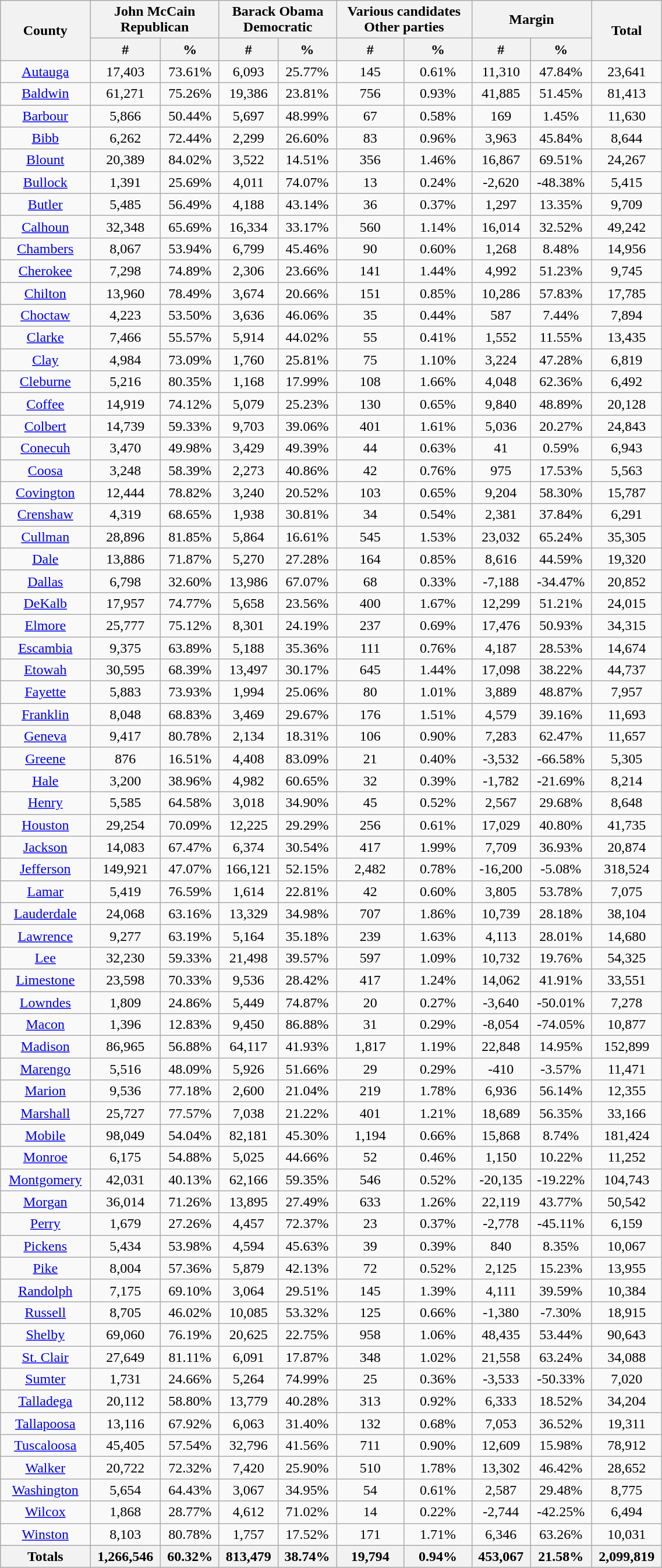<table width="60%" class="wikitable sortable">
<tr>
<th rowspan="2">County</th>
<th colspan="2">John McCain<br>Republican</th>
<th colspan="2">Barack Obama<br>Democratic</th>
<th colspan="2">Various candidates<br>Other parties</th>
<th colspan="2">Margin</th>
<th rowspan="2">Total</th>
</tr>
<tr>
<th style="text-align:center;" data-sort-type="number">#</th>
<th style="text-align:center;" data-sort-type="number">%</th>
<th style="text-align:center;" data-sort-type="number">#</th>
<th style="text-align:center;" data-sort-type="number">%</th>
<th style="text-align:center;" data-sort-type="number">#</th>
<th style="text-align:center;" data-sort-type="number">%</th>
<th style="text-align:center;" data-sort-type="number">#</th>
<th style="text-align:center;" data-sort-type="number">%</th>
</tr>
<tr style="text-align:center;">
<td><a href='#'>Autauga</a></td>
<td>17,403</td>
<td>73.61%</td>
<td>6,093</td>
<td>25.77%</td>
<td>145</td>
<td>0.61%</td>
<td>11,310</td>
<td>47.84%</td>
<td>23,641</td>
</tr>
<tr style="text-align:center;">
<td><a href='#'>Baldwin</a></td>
<td>61,271</td>
<td>75.26%</td>
<td>19,386</td>
<td>23.81%</td>
<td>756</td>
<td>0.93%</td>
<td>41,885</td>
<td>51.45%</td>
<td>81,413</td>
</tr>
<tr style="text-align:center;">
<td><a href='#'>Barbour</a></td>
<td>5,866</td>
<td>50.44%</td>
<td>5,697</td>
<td>48.99%</td>
<td>67</td>
<td>0.58%</td>
<td>169</td>
<td>1.45%</td>
<td>11,630</td>
</tr>
<tr style="text-align:center;">
<td><a href='#'>Bibb</a></td>
<td>6,262</td>
<td>72.44%</td>
<td>2,299</td>
<td>26.60%</td>
<td>83</td>
<td>0.96%</td>
<td>3,963</td>
<td>45.84%</td>
<td>8,644</td>
</tr>
<tr style="text-align:center;">
<td><a href='#'>Blount</a></td>
<td>20,389</td>
<td>84.02%</td>
<td>3,522</td>
<td>14.51%</td>
<td>356</td>
<td>1.46%</td>
<td>16,867</td>
<td>69.51%</td>
<td>24,267</td>
</tr>
<tr style="text-align:center;">
<td><a href='#'>Bullock</a></td>
<td>1,391</td>
<td>25.69%</td>
<td>4,011</td>
<td>74.07%</td>
<td>13</td>
<td>0.24%</td>
<td>-2,620</td>
<td>-48.38%</td>
<td>5,415</td>
</tr>
<tr style="text-align:center;">
<td><a href='#'>Butler</a></td>
<td>5,485</td>
<td>56.49%</td>
<td>4,188</td>
<td>43.14%</td>
<td>36</td>
<td>0.37%</td>
<td>1,297</td>
<td>13.35%</td>
<td>9,709</td>
</tr>
<tr style="text-align:center;">
<td><a href='#'>Calhoun</a></td>
<td>32,348</td>
<td>65.69%</td>
<td>16,334</td>
<td>33.17%</td>
<td>560</td>
<td>1.14%</td>
<td>16,014</td>
<td>32.52%</td>
<td>49,242</td>
</tr>
<tr style="text-align:center;">
<td><a href='#'>Chambers</a></td>
<td>8,067</td>
<td>53.94%</td>
<td>6,799</td>
<td>45.46%</td>
<td>90</td>
<td>0.60%</td>
<td>1,268</td>
<td>8.48%</td>
<td>14,956</td>
</tr>
<tr style="text-align:center;">
<td><a href='#'>Cherokee</a></td>
<td>7,298</td>
<td>74.89%</td>
<td>2,306</td>
<td>23.66%</td>
<td>141</td>
<td>1.44%</td>
<td>4,992</td>
<td>51.23%</td>
<td>9,745</td>
</tr>
<tr style="text-align:center;">
<td><a href='#'>Chilton</a></td>
<td>13,960</td>
<td>78.49%</td>
<td>3,674</td>
<td>20.66%</td>
<td>151</td>
<td>0.85%</td>
<td>10,286</td>
<td>57.83%</td>
<td>17,785</td>
</tr>
<tr style="text-align:center;">
<td><a href='#'>Choctaw</a></td>
<td>4,223</td>
<td>53.50%</td>
<td>3,636</td>
<td>46.06%</td>
<td>35</td>
<td>0.44%</td>
<td>587</td>
<td>7.44%</td>
<td>7,894</td>
</tr>
<tr style="text-align:center;">
<td><a href='#'>Clarke</a></td>
<td>7,466</td>
<td>55.57%</td>
<td>5,914</td>
<td>44.02%</td>
<td>55</td>
<td>0.41%</td>
<td>1,552</td>
<td>11.55%</td>
<td>13,435</td>
</tr>
<tr style="text-align:center;">
<td><a href='#'>Clay</a></td>
<td>4,984</td>
<td>73.09%</td>
<td>1,760</td>
<td>25.81%</td>
<td>75</td>
<td>1.10%</td>
<td>3,224</td>
<td>47.28%</td>
<td>6,819</td>
</tr>
<tr style="text-align:center;">
<td><a href='#'>Cleburne</a></td>
<td>5,216</td>
<td>80.35%</td>
<td>1,168</td>
<td>17.99%</td>
<td>108</td>
<td>1.66%</td>
<td>4,048</td>
<td>62.36%</td>
<td>6,492</td>
</tr>
<tr style="text-align:center;">
<td><a href='#'>Coffee</a></td>
<td>14,919</td>
<td>74.12%</td>
<td>5,079</td>
<td>25.23%</td>
<td>130</td>
<td>0.65%</td>
<td>9,840</td>
<td>48.89%</td>
<td>20,128</td>
</tr>
<tr style="text-align:center;">
<td><a href='#'>Colbert</a></td>
<td>14,739</td>
<td>59.33%</td>
<td>9,703</td>
<td>39.06%</td>
<td>401</td>
<td>1.61%</td>
<td>5,036</td>
<td>20.27%</td>
<td>24,843</td>
</tr>
<tr style="text-align:center;">
<td><a href='#'>Conecuh</a></td>
<td>3,470</td>
<td>49.98%</td>
<td>3,429</td>
<td>49.39%</td>
<td>44</td>
<td>0.63%</td>
<td>41</td>
<td>0.59%</td>
<td>6,943</td>
</tr>
<tr style="text-align:center;">
<td><a href='#'>Coosa</a></td>
<td>3,248</td>
<td>58.39%</td>
<td>2,273</td>
<td>40.86%</td>
<td>42</td>
<td>0.76%</td>
<td>975</td>
<td>17.53%</td>
<td>5,563</td>
</tr>
<tr style="text-align:center;">
<td><a href='#'>Covington</a></td>
<td>12,444</td>
<td>78.82%</td>
<td>3,240</td>
<td>20.52%</td>
<td>103</td>
<td>0.65%</td>
<td>9,204</td>
<td>58.30%</td>
<td>15,787</td>
</tr>
<tr style="text-align:center;">
<td><a href='#'>Crenshaw</a></td>
<td>4,319</td>
<td>68.65%</td>
<td>1,938</td>
<td>30.81%</td>
<td>34</td>
<td>0.54%</td>
<td>2,381</td>
<td>37.84%</td>
<td>6,291</td>
</tr>
<tr style="text-align:center;">
<td><a href='#'>Cullman</a></td>
<td>28,896</td>
<td>81.85%</td>
<td>5,864</td>
<td>16.61%</td>
<td>545</td>
<td>1.53%</td>
<td>23,032</td>
<td>65.24%</td>
<td>35,305</td>
</tr>
<tr style="text-align:center;">
<td><a href='#'>Dale</a></td>
<td>13,886</td>
<td>71.87%</td>
<td>5,270</td>
<td>27.28%</td>
<td>164</td>
<td>0.85%</td>
<td>8,616</td>
<td>44.59%</td>
<td>19,320</td>
</tr>
<tr style="text-align:center;">
<td><a href='#'>Dallas</a></td>
<td>6,798</td>
<td>32.60%</td>
<td>13,986</td>
<td>67.07%</td>
<td>68</td>
<td>0.33%</td>
<td>-7,188</td>
<td>-34.47%</td>
<td>20,852</td>
</tr>
<tr style="text-align:center;">
<td><a href='#'>DeKalb</a></td>
<td>17,957</td>
<td>74.77%</td>
<td>5,658</td>
<td>23.56%</td>
<td>400</td>
<td>1.67%</td>
<td>12,299</td>
<td>51.21%</td>
<td>24,015</td>
</tr>
<tr style="text-align:center;">
<td><a href='#'>Elmore</a></td>
<td>25,777</td>
<td>75.12%</td>
<td>8,301</td>
<td>24.19%</td>
<td>237</td>
<td>0.69%</td>
<td>17,476</td>
<td>50.93%</td>
<td>34,315</td>
</tr>
<tr style="text-align:center;">
<td><a href='#'>Escambia</a></td>
<td>9,375</td>
<td>63.89%</td>
<td>5,188</td>
<td>35.36%</td>
<td>111</td>
<td>0.76%</td>
<td>4,187</td>
<td>28.53%</td>
<td>14,674</td>
</tr>
<tr style="text-align:center;">
<td><a href='#'>Etowah</a></td>
<td>30,595</td>
<td>68.39%</td>
<td>13,497</td>
<td>30.17%</td>
<td>645</td>
<td>1.44%</td>
<td>17,098</td>
<td>38.22%</td>
<td>44,737</td>
</tr>
<tr style="text-align:center;">
<td><a href='#'>Fayette</a></td>
<td>5,883</td>
<td>73.93%</td>
<td>1,994</td>
<td>25.06%</td>
<td>80</td>
<td>1.01%</td>
<td>3,889</td>
<td>48.87%</td>
<td>7,957</td>
</tr>
<tr style="text-align:center;">
<td><a href='#'>Franklin</a></td>
<td>8,048</td>
<td>68.83%</td>
<td>3,469</td>
<td>29.67%</td>
<td>176</td>
<td>1.51%</td>
<td>4,579</td>
<td>39.16%</td>
<td>11,693</td>
</tr>
<tr style="text-align:center;">
<td><a href='#'>Geneva</a></td>
<td>9,417</td>
<td>80.78%</td>
<td>2,134</td>
<td>18.31%</td>
<td>106</td>
<td>0.90%</td>
<td>7,283</td>
<td>62.47%</td>
<td>11,657</td>
</tr>
<tr style="text-align:center;">
<td><a href='#'>Greene</a></td>
<td>876</td>
<td>16.51%</td>
<td>4,408</td>
<td>83.09%</td>
<td>21</td>
<td>0.40%</td>
<td>-3,532</td>
<td>-66.58%</td>
<td>5,305</td>
</tr>
<tr style="text-align:center;">
<td><a href='#'>Hale</a></td>
<td>3,200</td>
<td>38.96%</td>
<td>4,982</td>
<td>60.65%</td>
<td>32</td>
<td>0.39%</td>
<td>-1,782</td>
<td>-21.69%</td>
<td>8,214</td>
</tr>
<tr style="text-align:center;">
<td><a href='#'>Henry</a></td>
<td>5,585</td>
<td>64.58%</td>
<td>3,018</td>
<td>34.90%</td>
<td>45</td>
<td>0.52%</td>
<td>2,567</td>
<td>29.68%</td>
<td>8,648</td>
</tr>
<tr style="text-align:center;">
<td><a href='#'>Houston</a></td>
<td>29,254</td>
<td>70.09%</td>
<td>12,225</td>
<td>29.29%</td>
<td>256</td>
<td>0.61%</td>
<td>17,029</td>
<td>40.80%</td>
<td>41,735</td>
</tr>
<tr style="text-align:center;">
<td><a href='#'>Jackson</a></td>
<td>14,083</td>
<td>67.47%</td>
<td>6,374</td>
<td>30.54%</td>
<td>417</td>
<td>1.99%</td>
<td>7,709</td>
<td>36.93%</td>
<td>20,874</td>
</tr>
<tr style="text-align:center;">
<td><a href='#'>Jefferson</a></td>
<td>149,921</td>
<td>47.07%</td>
<td>166,121</td>
<td>52.15%</td>
<td>2,482</td>
<td>0.78%</td>
<td>-16,200</td>
<td>-5.08%</td>
<td>318,524</td>
</tr>
<tr style="text-align:center;">
<td><a href='#'>Lamar</a></td>
<td>5,419</td>
<td>76.59%</td>
<td>1,614</td>
<td>22.81%</td>
<td>42</td>
<td>0.60%</td>
<td>3,805</td>
<td>53.78%</td>
<td>7,075</td>
</tr>
<tr style="text-align:center;">
<td><a href='#'>Lauderdale</a></td>
<td>24,068</td>
<td>63.16%</td>
<td>13,329</td>
<td>34.98%</td>
<td>707</td>
<td>1.86%</td>
<td>10,739</td>
<td>28.18%</td>
<td>38,104</td>
</tr>
<tr style="text-align:center;">
<td><a href='#'>Lawrence</a></td>
<td>9,277</td>
<td>63.19%</td>
<td>5,164</td>
<td>35.18%</td>
<td>239</td>
<td>1.63%</td>
<td>4,113</td>
<td>28.01%</td>
<td>14,680</td>
</tr>
<tr style="text-align:center;">
<td><a href='#'>Lee</a></td>
<td>32,230</td>
<td>59.33%</td>
<td>21,498</td>
<td>39.57%</td>
<td>597</td>
<td>1.09%</td>
<td>10,732</td>
<td>19.76%</td>
<td>54,325</td>
</tr>
<tr style="text-align:center;">
<td><a href='#'>Limestone</a></td>
<td>23,598</td>
<td>70.33%</td>
<td>9,536</td>
<td>28.42%</td>
<td>417</td>
<td>1.24%</td>
<td>14,062</td>
<td>41.91%</td>
<td>33,551</td>
</tr>
<tr style="text-align:center;">
<td><a href='#'>Lowndes</a></td>
<td>1,809</td>
<td>24.86%</td>
<td>5,449</td>
<td>74.87%</td>
<td>20</td>
<td>0.27%</td>
<td>-3,640</td>
<td>-50.01%</td>
<td>7,278</td>
</tr>
<tr style="text-align:center;">
<td><a href='#'>Macon</a></td>
<td>1,396</td>
<td>12.83%</td>
<td>9,450</td>
<td>86.88%</td>
<td>31</td>
<td>0.29%</td>
<td>-8,054</td>
<td>-74.05%</td>
<td>10,877</td>
</tr>
<tr style="text-align:center;">
<td><a href='#'>Madison</a></td>
<td>86,965</td>
<td>56.88%</td>
<td>64,117</td>
<td>41.93%</td>
<td>1,817</td>
<td>1.19%</td>
<td>22,848</td>
<td>14.95%</td>
<td>152,899</td>
</tr>
<tr style="text-align:center;">
<td><a href='#'>Marengo</a></td>
<td>5,516</td>
<td>48.09%</td>
<td>5,926</td>
<td>51.66%</td>
<td>29</td>
<td>0.29%</td>
<td>-410</td>
<td>-3.57%</td>
<td>11,471</td>
</tr>
<tr style="text-align:center;">
<td><a href='#'>Marion</a></td>
<td>9,536</td>
<td>77.18%</td>
<td>2,600</td>
<td>21.04%</td>
<td>219</td>
<td>1.78%</td>
<td>6,936</td>
<td>56.14%</td>
<td>12,355</td>
</tr>
<tr style="text-align:center;">
<td><a href='#'>Marshall</a></td>
<td>25,727</td>
<td>77.57%</td>
<td>7,038</td>
<td>21.22%</td>
<td>401</td>
<td>1.21%</td>
<td>18,689</td>
<td>56.35%</td>
<td>33,166</td>
</tr>
<tr style="text-align:center;">
<td><a href='#'>Mobile</a></td>
<td>98,049</td>
<td>54.04%</td>
<td>82,181</td>
<td>45.30%</td>
<td>1,194</td>
<td>0.66%</td>
<td>15,868</td>
<td>8.74%</td>
<td>181,424</td>
</tr>
<tr style="text-align:center;">
<td><a href='#'>Monroe</a></td>
<td>6,175</td>
<td>54.88%</td>
<td>5,025</td>
<td>44.66%</td>
<td>52</td>
<td>0.46%</td>
<td>1,150</td>
<td>10.22%</td>
<td>11,252</td>
</tr>
<tr style="text-align:center;">
<td><a href='#'>Montgomery</a></td>
<td>42,031</td>
<td>40.13%</td>
<td>62,166</td>
<td>59.35%</td>
<td>546</td>
<td>0.52%</td>
<td>-20,135</td>
<td>-19.22%</td>
<td>104,743</td>
</tr>
<tr style="text-align:center;">
<td><a href='#'>Morgan</a></td>
<td>36,014</td>
<td>71.26%</td>
<td>13,895</td>
<td>27.49%</td>
<td>633</td>
<td>1.26%</td>
<td>22,119</td>
<td>43.77%</td>
<td>50,542</td>
</tr>
<tr style="text-align:center;">
<td><a href='#'>Perry</a></td>
<td>1,679</td>
<td>27.26%</td>
<td>4,457</td>
<td>72.37%</td>
<td>23</td>
<td>0.37%</td>
<td>-2,778</td>
<td>-45.11%</td>
<td>6,159</td>
</tr>
<tr style="text-align:center;">
<td><a href='#'>Pickens</a></td>
<td>5,434</td>
<td>53.98%</td>
<td>4,594</td>
<td>45.63%</td>
<td>39</td>
<td>0.39%</td>
<td>840</td>
<td>8.35%</td>
<td>10,067</td>
</tr>
<tr style="text-align:center;">
<td><a href='#'>Pike</a></td>
<td>8,004</td>
<td>57.36%</td>
<td>5,879</td>
<td>42.13%</td>
<td>72</td>
<td>0.52%</td>
<td>2,125</td>
<td>15.23%</td>
<td>13,955</td>
</tr>
<tr style="text-align:center;">
<td><a href='#'>Randolph</a></td>
<td>7,175</td>
<td>69.10%</td>
<td>3,064</td>
<td>29.51%</td>
<td>145</td>
<td>1.39%</td>
<td>4,111</td>
<td>39.59%</td>
<td>10,384</td>
</tr>
<tr style="text-align:center;">
<td><a href='#'>Russell</a></td>
<td>8,705</td>
<td>46.02%</td>
<td>10,085</td>
<td>53.32%</td>
<td>125</td>
<td>0.66%</td>
<td>-1,380</td>
<td>-7.30%</td>
<td>18,915</td>
</tr>
<tr style="text-align:center;">
<td><a href='#'>Shelby</a></td>
<td>69,060</td>
<td>76.19%</td>
<td>20,625</td>
<td>22.75%</td>
<td>958</td>
<td>1.06%</td>
<td>48,435</td>
<td>53.44%</td>
<td>90,643</td>
</tr>
<tr style="text-align:center;">
<td><a href='#'>St. Clair</a></td>
<td>27,649</td>
<td>81.11%</td>
<td>6,091</td>
<td>17.87%</td>
<td>348</td>
<td>1.02%</td>
<td>21,558</td>
<td>63.24%</td>
<td>34,088</td>
</tr>
<tr style="text-align:center;">
<td><a href='#'>Sumter</a></td>
<td>1,731</td>
<td>24.66%</td>
<td>5,264</td>
<td>74.99%</td>
<td>25</td>
<td>0.36%</td>
<td>-3,533</td>
<td>-50.33%</td>
<td>7,020</td>
</tr>
<tr style="text-align:center;">
<td><a href='#'>Talladega</a></td>
<td>20,112</td>
<td>58.80%</td>
<td>13,779</td>
<td>40.28%</td>
<td>313</td>
<td>0.92%</td>
<td>6,333</td>
<td>18.52%</td>
<td>34,204</td>
</tr>
<tr style="text-align:center;">
<td><a href='#'>Tallapoosa</a></td>
<td>13,116</td>
<td>67.92%</td>
<td>6,063</td>
<td>31.40%</td>
<td>132</td>
<td>0.68%</td>
<td>7,053</td>
<td>36.52%</td>
<td>19,311</td>
</tr>
<tr style="text-align:center;">
<td><a href='#'>Tuscaloosa</a></td>
<td>45,405</td>
<td>57.54%</td>
<td>32,796</td>
<td>41.56%</td>
<td>711</td>
<td>0.90%</td>
<td>12,609</td>
<td>15.98%</td>
<td>78,912</td>
</tr>
<tr style="text-align:center;">
<td><a href='#'>Walker</a></td>
<td>20,722</td>
<td>72.32%</td>
<td>7,420</td>
<td>25.90%</td>
<td>510</td>
<td>1.78%</td>
<td>13,302</td>
<td>46.42%</td>
<td>28,652</td>
</tr>
<tr style="text-align:center;">
<td><a href='#'>Washington</a></td>
<td>5,654</td>
<td>64.43%</td>
<td>3,067</td>
<td>34.95%</td>
<td>54</td>
<td>0.61%</td>
<td>2,587</td>
<td>29.48%</td>
<td>8,775</td>
</tr>
<tr style="text-align:center;">
<td><a href='#'>Wilcox</a></td>
<td>1,868</td>
<td>28.77%</td>
<td>4,612</td>
<td>71.02%</td>
<td>14</td>
<td>0.22%</td>
<td>-2,744</td>
<td>-42.25%</td>
<td>6,494</td>
</tr>
<tr style="text-align:center;">
<td><a href='#'>Winston</a></td>
<td>8,103</td>
<td>80.78%</td>
<td>1,757</td>
<td>17.52%</td>
<td>171</td>
<td>1.71%</td>
<td>6,346</td>
<td>63.26%</td>
<td>10,031</td>
</tr>
<tr>
<th>Totals</th>
<th>1,266,546</th>
<th>60.32%</th>
<th>813,479</th>
<th>38.74%</th>
<th>19,794</th>
<th>0.94%</th>
<th>453,067</th>
<th>21.58%</th>
<th>2,099,819</th>
</tr>
</table>
